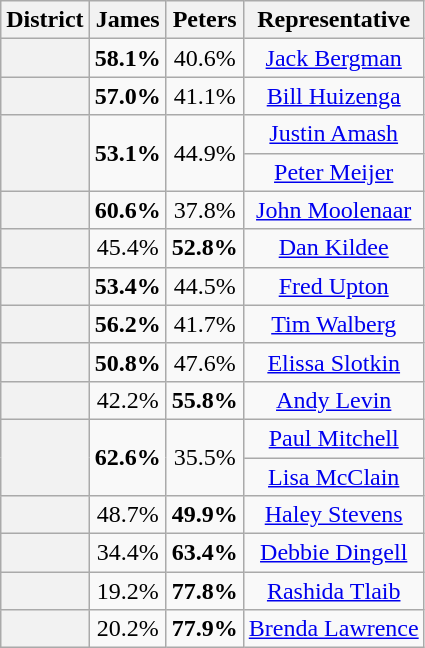<table class=wikitable>
<tr>
<th>District</th>
<th>James</th>
<th>Peters</th>
<th>Representative</th>
</tr>
<tr align=center>
<th></th>
<td><strong>58.1%</strong></td>
<td>40.6%</td>
<td><a href='#'>Jack Bergman</a></td>
</tr>
<tr align=center>
<th></th>
<td><strong>57.0%</strong></td>
<td>41.1%</td>
<td><a href='#'>Bill Huizenga</a></td>
</tr>
<tr align=center>
<th rowspan=2 ></th>
<td rowspan=2><strong>53.1%</strong></td>
<td rowspan=2>44.9%</td>
<td><a href='#'>Justin Amash</a></td>
</tr>
<tr align=center>
<td><a href='#'>Peter Meijer</a></td>
</tr>
<tr align=center>
<th></th>
<td><strong>60.6%</strong></td>
<td>37.8%</td>
<td><a href='#'>John Moolenaar</a></td>
</tr>
<tr align=center>
<th></th>
<td>45.4%</td>
<td><strong>52.8%</strong></td>
<td><a href='#'>Dan Kildee</a></td>
</tr>
<tr align=center>
<th></th>
<td><strong>53.4%</strong></td>
<td>44.5%</td>
<td><a href='#'>Fred Upton</a></td>
</tr>
<tr align=center>
<th></th>
<td><strong>56.2%</strong></td>
<td>41.7%</td>
<td><a href='#'>Tim Walberg</a></td>
</tr>
<tr align=center>
<th></th>
<td><strong>50.8%</strong></td>
<td>47.6%</td>
<td><a href='#'>Elissa Slotkin</a></td>
</tr>
<tr align=center>
<th></th>
<td>42.2%</td>
<td><strong>55.8%</strong></td>
<td><a href='#'>Andy Levin</a></td>
</tr>
<tr align=center>
<th rowspan=2 ></th>
<td rowspan=2><strong>62.6%</strong></td>
<td rowspan=2>35.5%</td>
<td><a href='#'>Paul Mitchell</a></td>
</tr>
<tr align=center>
<td><a href='#'>Lisa McClain</a></td>
</tr>
<tr align=center>
<th></th>
<td>48.7%</td>
<td><strong>49.9%</strong></td>
<td><a href='#'>Haley Stevens</a></td>
</tr>
<tr align=center>
<th></th>
<td>34.4%</td>
<td><strong>63.4%</strong></td>
<td><a href='#'>Debbie Dingell</a></td>
</tr>
<tr align=center>
<th></th>
<td>19.2%</td>
<td><strong>77.8%</strong></td>
<td><a href='#'>Rashida Tlaib</a></td>
</tr>
<tr align=center>
<th></th>
<td>20.2%</td>
<td><strong>77.9%</strong></td>
<td><a href='#'>Brenda Lawrence</a></td>
</tr>
</table>
